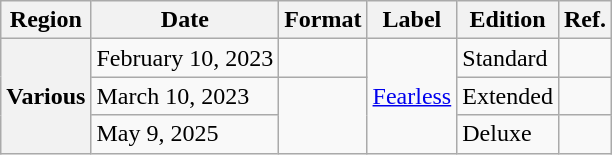<table class="wikitable plainrowheaders">
<tr>
<th scope="col">Region</th>
<th scope="col">Date</th>
<th scope="col">Format</th>
<th>Label</th>
<th scope="col">Edition</th>
<th scope="col">Ref.</th>
</tr>
<tr>
<th rowspan="3" scope="row">Various</th>
<td>February 10, 2023</td>
<td></td>
<td rowspan="3"><a href='#'>Fearless</a></td>
<td>Standard</td>
<td></td>
</tr>
<tr>
<td>March 10, 2023</td>
<td rowspan="2"></td>
<td>Extended</td>
<td></td>
</tr>
<tr>
<td>May 9, 2025</td>
<td>Deluxe</td>
<td></td>
</tr>
</table>
